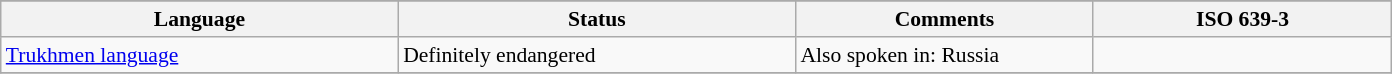<table class="wikitable" align="center" style="font-size:90%">
<tr>
</tr>
<tr>
<th width="20%">Language</th>
<th width="20%">Status</th>
<th width="15%">Comments</th>
<th width="15%">ISO 639-3</th>
</tr>
<tr>
<td><a href='#'>Trukhmen language</a></td>
<td>Definitely endangered</td>
<td>Also spoken in: Russia</td>
<td> </td>
</tr>
<tr>
</tr>
</table>
